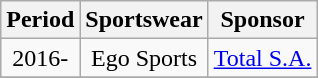<table class="wikitable" style="text-align: center">
<tr>
<th>Period</th>
<th>Sportswear</th>
<th>Sponsor</th>
</tr>
<tr>
<td>2016-</td>
<td> Ego Sports</td>
<td><a href='#'>Total S.A.</a></td>
</tr>
<tr>
</tr>
</table>
